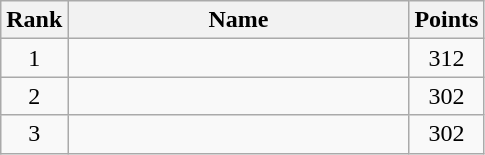<table class="wikitable" border="1" style="text-align:center">
<tr>
<th width=30>Rank</th>
<th width=220>Name</th>
<th width=25>Points</th>
</tr>
<tr>
<td>1</td>
<td align="left"></td>
<td>312</td>
</tr>
<tr>
<td>2</td>
<td align="left"></td>
<td>302</td>
</tr>
<tr>
<td>3</td>
<td align="left"></td>
<td>302</td>
</tr>
</table>
